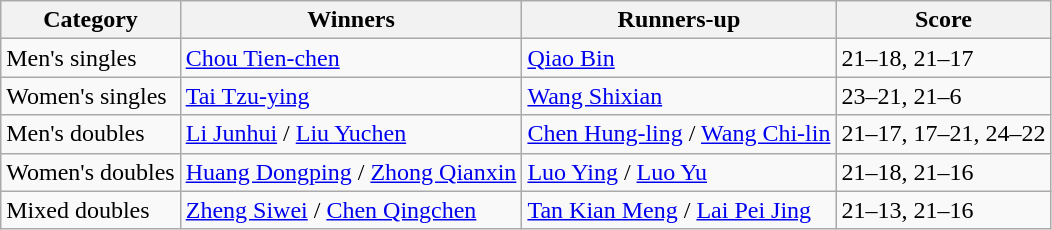<table class=wikitable style="white-space:nowrap;">
<tr>
<th>Category</th>
<th>Winners</th>
<th>Runners-up</th>
<th>Score</th>
</tr>
<tr>
<td>Men's singles</td>
<td> <a href='#'>Chou Tien-chen</a></td>
<td> <a href='#'>Qiao Bin</a></td>
<td>21–18, 21–17</td>
</tr>
<tr>
<td>Women's singles</td>
<td> <a href='#'>Tai Tzu-ying</a></td>
<td> <a href='#'>Wang Shixian</a></td>
<td>23–21, 21–6</td>
</tr>
<tr>
<td>Men's doubles</td>
<td> <a href='#'>Li Junhui</a> / <a href='#'>Liu Yuchen</a></td>
<td> <a href='#'>Chen Hung-ling</a> / <a href='#'>Wang Chi-lin</a></td>
<td>21–17, 17–21, 24–22</td>
</tr>
<tr>
<td>Women's doubles</td>
<td> <a href='#'>Huang Dongping</a> / <a href='#'>Zhong Qianxin</a></td>
<td> <a href='#'>Luo Ying</a> / <a href='#'>Luo Yu</a></td>
<td>21–18, 21–16</td>
</tr>
<tr>
<td>Mixed doubles</td>
<td> <a href='#'>Zheng Siwei</a> / <a href='#'>Chen Qingchen</a></td>
<td> <a href='#'>Tan Kian Meng</a> / <a href='#'>Lai Pei Jing</a></td>
<td>21–13, 21–16</td>
</tr>
</table>
